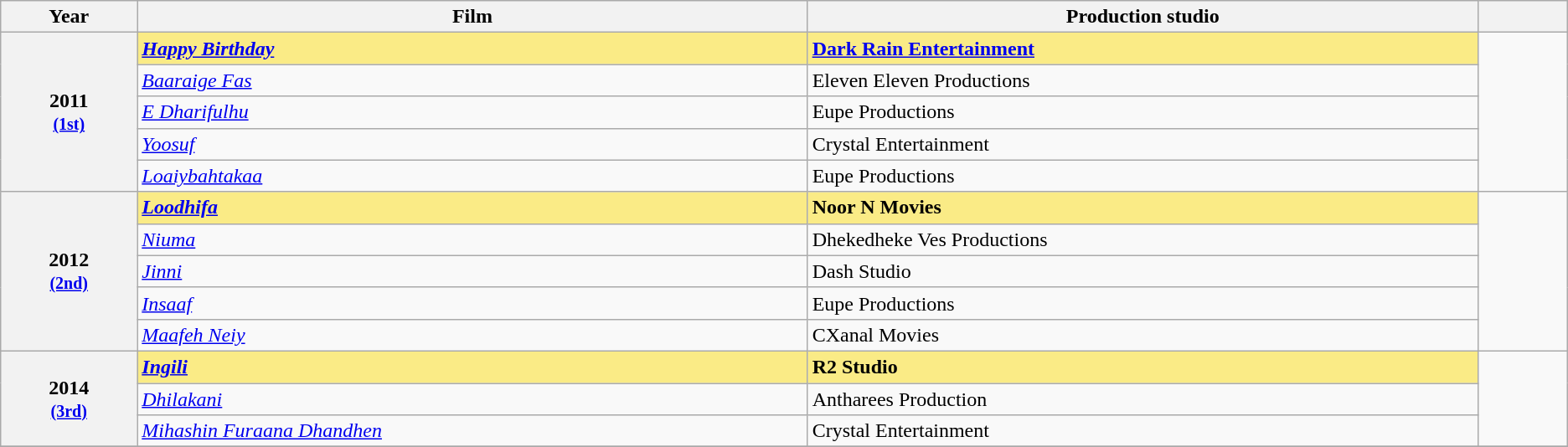<table class="wikitable sortable" style="text-align:left;">
<tr>
<th scope="col" style="width:3%; text-align:center;">Year</th>
<th scope="col" style="width:15%;text-align:center;">Film</th>
<th scope="col" style="width:15%;text-align:center;">Production studio</th>
<th scope="col" style="width:2%" class="unsortable"></th>
</tr>
<tr>
<th scope="row" rowspan=5 style="text-align:center">2011 <br><small><a href='#'>(1st)</a> </small></th>
<td style="background:#FAEB86;"><strong><em><a href='#'>Happy Birthday</a></em></strong></td>
<td style="background:#FAEB86;"><strong><a href='#'>Dark Rain Entertainment</a></strong></td>
<td rowspan=5 style="text-align: center;"></td>
</tr>
<tr>
<td><em><a href='#'>Baaraige Fas</a></em></td>
<td>Eleven Eleven Productions</td>
</tr>
<tr>
<td><em><a href='#'>E Dharifulhu</a></em></td>
<td>Eupe Productions</td>
</tr>
<tr>
<td><em><a href='#'>Yoosuf</a></em></td>
<td>Crystal Entertainment</td>
</tr>
<tr>
<td><em><a href='#'>Loaiybahtakaa</a></em></td>
<td>Eupe Productions</td>
</tr>
<tr>
<th scope="row" rowspan=5 style="text-align:center">2012 <br><small><a href='#'>(2nd)</a> </small></th>
<td style="background:#FAEB86;"><strong><em><a href='#'>Loodhifa</a></em></strong></td>
<td style="background:#FAEB86;"><strong>Noor N Movies</strong></td>
<td rowspan=5 style="text-align: center;"></td>
</tr>
<tr>
<td><em><a href='#'>Niuma</a></em></td>
<td>Dhekedheke Ves Productions</td>
</tr>
<tr>
<td><em><a href='#'>Jinni</a></em></td>
<td>Dash Studio</td>
</tr>
<tr>
<td><em><a href='#'>Insaaf</a></em></td>
<td>Eupe Productions</td>
</tr>
<tr>
<td><em><a href='#'>Maafeh Neiy</a></em></td>
<td>CXanal Movies</td>
</tr>
<tr>
<th scope="row" rowspan=3 style="text-align:center">2014 <br><small><a href='#'>(3rd)</a> </small></th>
<td style="background:#FAEB86;"><strong><em><a href='#'>Ingili</a></em></strong></td>
<td style="background:#FAEB86;"><strong>R2 Studio</strong></td>
<td rowspan=3 style="text-align: center;"></td>
</tr>
<tr>
<td><em><a href='#'>Dhilakani</a></em></td>
<td>Antharees Production</td>
</tr>
<tr>
<td><em><a href='#'>Mihashin Furaana Dhandhen</a></em></td>
<td>Crystal Entertainment</td>
</tr>
<tr>
</tr>
</table>
